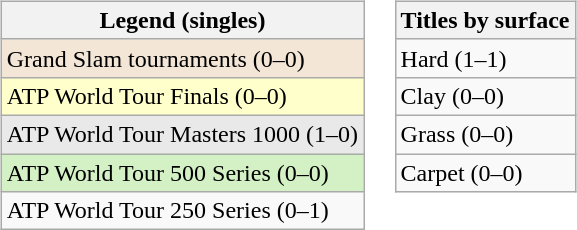<table>
<tr valign=top>
<td><br><table class=wikitable>
<tr>
<th>Legend (singles)</th>
</tr>
<tr style=background:#f3e6d7>
<td>Grand Slam tournaments (0–0)</td>
</tr>
<tr style=background:#ffc>
<td>ATP World Tour Finals (0–0)</td>
</tr>
<tr style=background:#e9e9e9>
<td>ATP World Tour Masters 1000 (1–0)</td>
</tr>
<tr style=background:#d4f1c5>
<td>ATP World Tour 500 Series (0–0)</td>
</tr>
<tr>
<td>ATP World Tour 250 Series (0–1)</td>
</tr>
</table>
</td>
<td><br><table class=wikitable>
<tr>
<th>Titles by surface</th>
</tr>
<tr>
<td>Hard (1–1)</td>
</tr>
<tr>
<td>Clay (0–0)</td>
</tr>
<tr>
<td>Grass (0–0)</td>
</tr>
<tr>
<td>Carpet (0–0)</td>
</tr>
</table>
</td>
</tr>
</table>
